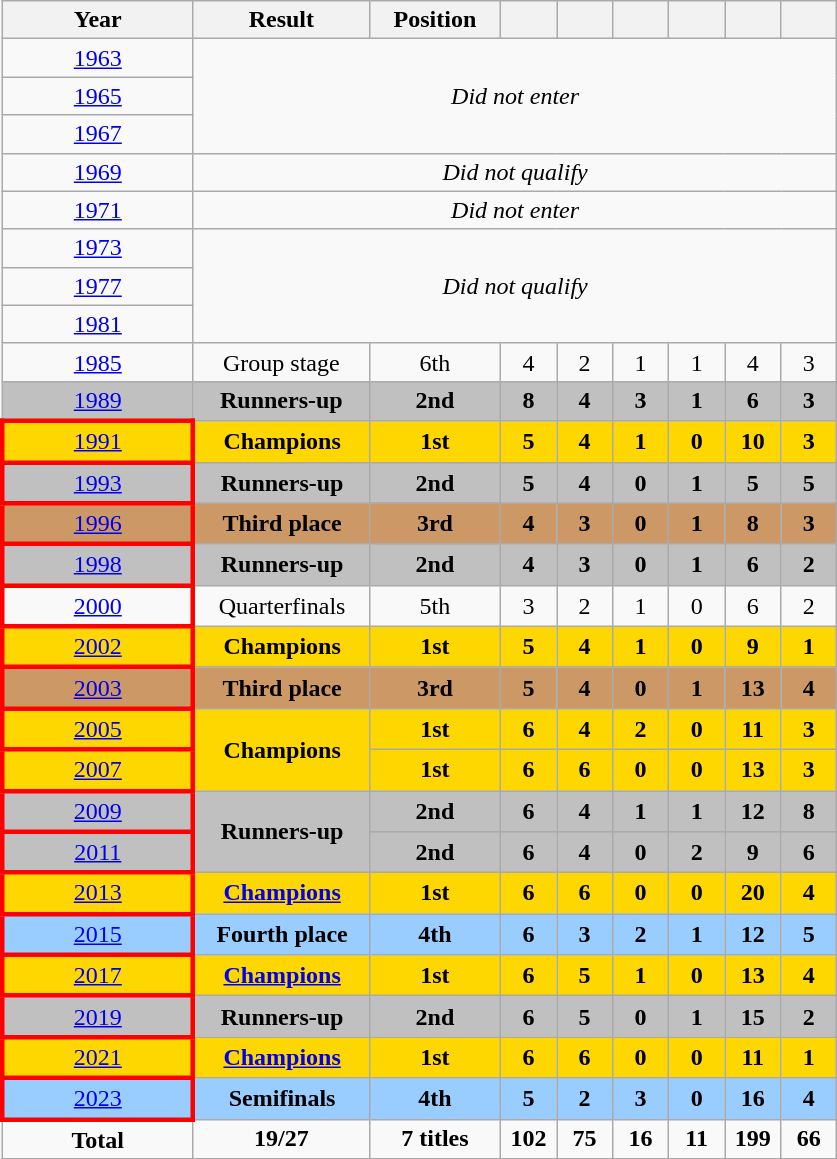<table class="wikitable" style="text-align: center;">
<tr>
<th style="width:120px;">Year</th>
<th style="width:110px;">Result</th>
<th style="width:80px;">Position</th>
<th style="width:30px;"></th>
<th style="width:30px;"></th>
<th style="width:30px;"></th>
<th style="width:30px;"></th>
<th style="width:30px;"></th>
<th style="width:30px;"></th>
</tr>
<tr>
<td> <a href='#'>1963</a></td>
<td rowspan=3 colspan=8><em>Did not enter</em></td>
</tr>
<tr>
<td> <a href='#'>1965</a></td>
</tr>
<tr>
<td> <a href='#'>1967</a></td>
</tr>
<tr>
<td> <a href='#'>1969</a></td>
<td colspan=8><em>Did not qualify</em></td>
</tr>
<tr>
<td> <a href='#'>1971</a></td>
<td colspan=8><em>Did not enter</em></td>
</tr>
<tr>
<td> <a href='#'>1973</a></td>
<td rowspan=3 colspan=8><em>Did not qualify</em></td>
</tr>
<tr>
<td> <a href='#'>1977</a></td>
</tr>
<tr>
<td> <a href='#'>1981</a></td>
</tr>
<tr>
<td><a href='#'>1985</a></td>
<td>Group stage</td>
<td>6th</td>
<td>4</td>
<td>2</td>
<td>1</td>
<td>1</td>
<td>4</td>
<td>3</td>
</tr>
<tr bgcolor=silver>
<td><a href='#'>1989</a></td>
<td><strong>Runners-up</strong></td>
<td><strong>2nd</strong></td>
<td><strong>8</strong></td>
<td><strong>4</strong></td>
<td><strong>3</strong></td>
<td><strong>1</strong></td>
<td><strong>6</strong></td>
<td><strong>3</strong></td>
</tr>
<tr bgcolor=gold>
<td style="border: 3px solid red"> <a href='#'>1991</a></td>
<td><strong>Champions</strong></td>
<td><strong>1st</strong></td>
<td><strong>5</strong></td>
<td><strong>4</strong></td>
<td><strong>1</strong></td>
<td><strong>0</strong></td>
<td><strong>10</strong></td>
<td><strong>3</strong></td>
</tr>
<tr bgcolor=silver>
<td style="border: 3px solid red">  <a href='#'>1993</a></td>
<td><strong>Runners-up</strong></td>
<td><strong>2nd</strong></td>
<td><strong>5</strong></td>
<td><strong>4</strong></td>
<td><strong>0</strong></td>
<td><strong>1</strong></td>
<td><strong>5</strong></td>
<td><strong>5</strong></td>
</tr>
<tr bgcolor=#c96>
<td style="border: 3px solid red"> <a href='#'>1996</a></td>
<td><strong>Third place</strong></td>
<td style="background:#c96;"><strong>3rd</strong></td>
<td><strong>4</strong></td>
<td><strong>3</strong></td>
<td><strong>0</strong></td>
<td><strong>1</strong></td>
<td><strong>8</strong></td>
<td><strong>3</strong></td>
</tr>
<tr bgcolor=silver>
<td style="border: 3px solid red"> <a href='#'>1998</a></td>
<td><strong>Runners-up</strong></td>
<td style="background:silver;"><strong>2nd</strong></td>
<td><strong>4</strong></td>
<td><strong>3</strong></td>
<td><strong>0</strong></td>
<td><strong>1</strong></td>
<td><strong>6</strong></td>
<td><strong>2</strong></td>
</tr>
<tr>
<td style="border: 3px solid red"> <a href='#'>2000</a></td>
<td>Quarterfinals</td>
<td>5th</td>
<td>3</td>
<td>2</td>
<td>1</td>
<td>0</td>
<td>6</td>
<td>2</td>
</tr>
<tr bgcolor=gold>
<td style="border: 3px solid red"> <a href='#'>2002</a></td>
<td><strong>Champions</strong></td>
<td><strong>1st</strong></td>
<td><strong>5</strong></td>
<td><strong>4</strong></td>
<td><strong>1</strong></td>
<td><strong>0</strong></td>
<td><strong>9</strong></td>
<td><strong>1</strong></td>
</tr>
<tr bgcolor=#c96>
<td style="border: 3px solid red">  <a href='#'>2003</a></td>
<td><strong>Third place</strong></td>
<td><strong>3rd</strong></td>
<td><strong>5</strong></td>
<td><strong>4</strong></td>
<td><strong>0</strong></td>
<td><strong>1</strong></td>
<td><strong>13</strong></td>
<td><strong>4</strong></td>
</tr>
<tr bgcolor=gold>
<td style="border: 3px solid red"> <a href='#'>2005</a></td>
<td rowspan=2><strong>Champions</strong></td>
<td><strong>1st</strong></td>
<td><strong>6</strong></td>
<td><strong>4</strong></td>
<td><strong>2</strong></td>
<td><strong>0</strong></td>
<td><strong>11</strong></td>
<td><strong>3</strong></td>
</tr>
<tr bgcolor=gold>
<td style="border: 3px solid red"> <a href='#'>2007</a></td>
<td><strong>1st</strong></td>
<td><strong>6</strong></td>
<td><strong>6</strong></td>
<td><strong>0</strong></td>
<td><strong>0</strong></td>
<td><strong>13</strong></td>
<td><strong>3</strong></td>
</tr>
<tr bgcolor=silver>
<td style="border: 3px solid red"> <a href='#'>2009</a></td>
<td rowspan=2><strong>Runners-up</strong></td>
<td><strong>2nd</strong></td>
<td><strong>6</strong></td>
<td><strong>4</strong></td>
<td><strong>1</strong></td>
<td><strong>1</strong></td>
<td><strong>12</strong></td>
<td><strong>8</strong></td>
</tr>
<tr bgcolor=silver>
<td style="border: 3px solid red"> <a href='#'>2011</a></td>
<td><strong>2nd</strong></td>
<td><strong>6</strong></td>
<td><strong>4</strong></td>
<td><strong>0</strong></td>
<td><strong>2</strong></td>
<td><strong>9</strong></td>
<td><strong>6</strong></td>
</tr>
<tr bgcolor=gold>
<td style="border: 3px solid red"> <a href='#'>2013</a></td>
<td><strong><a href='#'>Champions</a></strong></td>
<td><strong>1st</strong></td>
<td><strong>6</strong></td>
<td><strong>6</strong></td>
<td><strong>0</strong></td>
<td><strong>0</strong></td>
<td><strong>20</strong></td>
<td><strong>4</strong></td>
</tr>
<tr bgcolor=#9acdff>
<td style="border: 3px solid red">  <a href='#'>2015</a></td>
<td><strong>Fourth place</strong></td>
<td><strong>4th</strong></td>
<td><strong>6</strong></td>
<td><strong>3</strong></td>
<td><strong>2</strong></td>
<td><strong>1</strong></td>
<td><strong>12</strong></td>
<td><strong>5</strong></td>
</tr>
<tr bgcolor=gold>
<td style="border: 3px solid red"> <a href='#'>2017</a></td>
<td><strong><a href='#'>Champions</a></strong></td>
<td><strong>1st</strong></td>
<td><strong>6</strong></td>
<td><strong>5</strong></td>
<td><strong>1</strong></td>
<td><strong>0</strong></td>
<td><strong>13</strong></td>
<td><strong>4</strong></td>
</tr>
<tr bgcolor=silver>
<td style="border: 3px solid red">   <a href='#'>2019</a></td>
<td><strong>Runners-up</strong></td>
<td><strong>2nd</strong></td>
<td><strong>6</strong></td>
<td><strong>5</strong></td>
<td><strong>0</strong></td>
<td><strong>1</strong></td>
<td><strong>15</strong></td>
<td><strong>2</strong></td>
</tr>
<tr bgcolor=gold>
<td style="border: 3px solid red"> <a href='#'>2021</a></td>
<td><strong><a href='#'>Champions</a></strong></td>
<td><strong>1st</strong></td>
<td><strong>6</strong></td>
<td><strong>6</strong></td>
<td><strong>0</strong></td>
<td><strong>0</strong></td>
<td><strong>11</strong></td>
<td><strong>1</strong></td>
</tr>
<tr bgcolor=#9acdff>
<td style="border: 3px solid red">  <a href='#'>2023</a></td>
<td><strong>Semifinals</strong></td>
<td><strong>4th</strong></td>
<td><strong>5</strong></td>
<td><strong>2</strong></td>
<td><strong>3</strong></td>
<td><strong>0</strong></td>
<td><strong>16</strong></td>
<td><strong>4</strong></td>
</tr>
<tr>
<td><strong>Total</strong></td>
<td><strong>19/27</strong></td>
<td><strong>7 titles</strong></td>
<td><strong>102</strong></td>
<td><strong>75</strong></td>
<td><strong>16</strong></td>
<td><strong>11</strong></td>
<td><strong>199</strong></td>
<td><strong>66</strong></td>
</tr>
</table>
